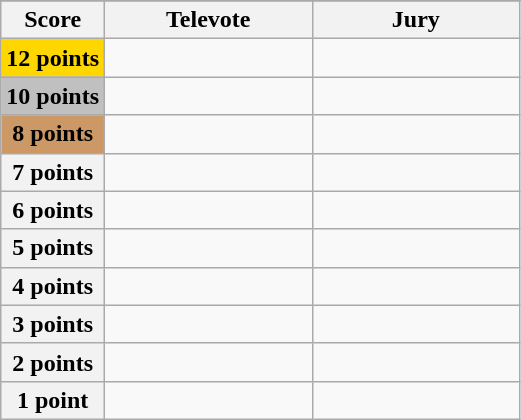<table class="wikitable">
<tr>
</tr>
<tr>
<th scope="col" width="20%">Score</th>
<th scope="col" width="40%">Televote</th>
<th scope="col" width="40%">Jury</th>
</tr>
<tr>
<th scope="row" style="background:gold">12 points</th>
<td></td>
<td></td>
</tr>
<tr>
<th scope="row" style="background:silver">10 points</th>
<td></td>
<td></td>
</tr>
<tr>
<th scope="row" style="background:#CC9966">8 points</th>
<td></td>
<td></td>
</tr>
<tr>
<th scope="row">7 points</th>
<td></td>
<td></td>
</tr>
<tr>
<th scope="row">6 points</th>
<td></td>
<td></td>
</tr>
<tr>
<th scope="row">5 points</th>
<td></td>
<td></td>
</tr>
<tr>
<th scope="row">4 points</th>
<td></td>
<td></td>
</tr>
<tr>
<th scope="row">3 points</th>
<td></td>
<td></td>
</tr>
<tr>
<th scope="row">2 points</th>
<td></td>
<td></td>
</tr>
<tr>
<th scope="row">1 point</th>
<td></td>
<td></td>
</tr>
</table>
